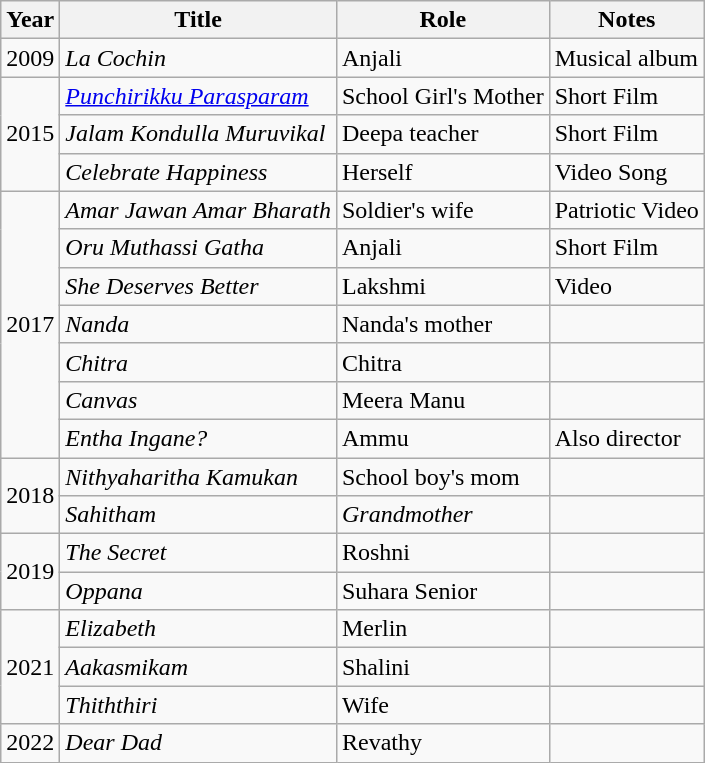<table class="wikitable">
<tr>
<th>Year</th>
<th>Title</th>
<th>Role</th>
<th>Notes</th>
</tr>
<tr>
<td>2009</td>
<td><em>La Cochin</em></td>
<td>Anjali</td>
<td>Musical album</td>
</tr>
<tr>
<td rowspan="3">2015</td>
<td><em><a href='#'>Punchirikku Parasparam</a></em></td>
<td>School Girl's Mother</td>
<td>Short Film</td>
</tr>
<tr>
<td><em>Jalam Kondulla Muruvikal</em></td>
<td>Deepa teacher</td>
<td>Short Film</td>
</tr>
<tr>
<td><em>Celebrate Happiness</em></td>
<td>Herself</td>
<td>Video Song</td>
</tr>
<tr>
<td rowspan="7">2017</td>
<td><em>Amar Jawan Amar Bharath</em></td>
<td>Soldier's wife</td>
<td>Patriotic Video</td>
</tr>
<tr>
<td><em>Oru Muthassi Gatha</em></td>
<td>Anjali</td>
<td>Short Film</td>
</tr>
<tr>
<td><em>She Deserves Better</em></td>
<td>Lakshmi</td>
<td>Video</td>
</tr>
<tr>
<td><em>Nanda</em></td>
<td>Nanda's mother</td>
<td></td>
</tr>
<tr>
<td><em>Chitra</em></td>
<td>Chitra</td>
<td></td>
</tr>
<tr>
<td><em>Canvas</em></td>
<td>Meera Manu</td>
<td></td>
</tr>
<tr>
<td><em>Entha Ingane?</em></td>
<td>Ammu</td>
<td>Also director</td>
</tr>
<tr>
<td rowspan="2">2018</td>
<td><em>Nithyaharitha Kamukan</em></td>
<td>School boy's mom</td>
<td></td>
</tr>
<tr>
<td><em>Sahitham</em></td>
<td><em>Grandmother</em></td>
<td></td>
</tr>
<tr>
<td rowspan="2">2019</td>
<td><em>The Secret</em></td>
<td>Roshni</td>
<td></td>
</tr>
<tr>
<td><em>Oppana</em></td>
<td>Suhara Senior</td>
<td></td>
</tr>
<tr>
<td rowspan="3">2021</td>
<td><em>Elizabeth</em></td>
<td>Merlin</td>
<td></td>
</tr>
<tr>
<td><em>Aakasmikam</em></td>
<td>Shalini</td>
<td></td>
</tr>
<tr>
<td><em>Thiththiri</em></td>
<td>Wife</td>
<td></td>
</tr>
<tr>
<td rowspan="1">2022</td>
<td><em>Dear Dad</em></td>
<td>Revathy</td>
<td></td>
</tr>
</table>
